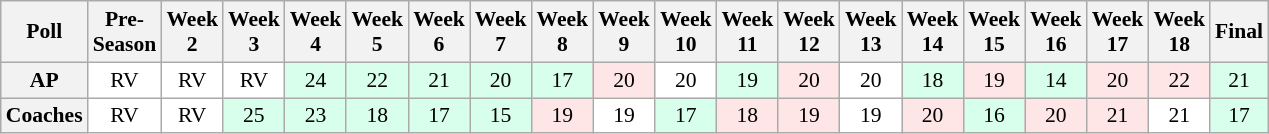<table class="wikitable" style="white-space:nowrap;font-size:90%">
<tr>
<th>Poll</th>
<th>Pre-<br>Season</th>
<th>Week<br>2</th>
<th>Week<br>3</th>
<th>Week<br>4</th>
<th>Week<br>5</th>
<th>Week<br>6</th>
<th>Week<br>7</th>
<th>Week<br>8</th>
<th>Week<br>9</th>
<th>Week<br>10</th>
<th>Week<br>11</th>
<th>Week<br>12</th>
<th>Week<br>13</th>
<th>Week<br>14</th>
<th>Week<br>15</th>
<th>Week<br>16</th>
<th>Week<br>17</th>
<th>Week<br>18</th>
<th>Final</th>
</tr>
<tr style="text-align:center;">
<th>AP</th>
<td style="background:#FFF;">RV</td>
<td style="background:#FFF;">RV</td>
<td style="background:#FFF;">RV</td>
<td style="background:#D8FFEB;">24</td>
<td style="background:#D8FFEB;">22</td>
<td style="background:#D8FFEB;">21</td>
<td style="background:#D8FFEB;">20</td>
<td style="background:#D8FFEB;">17</td>
<td style="background:#FFE6E6;">20</td>
<td style="background:#FFF;">20</td>
<td style="background:#D8FFEB;">19</td>
<td style="background:#FFE6E6;">20</td>
<td style="background:#FFF;">20</td>
<td style="background:#D8FFEB;">18</td>
<td style="background:#FFE6E6;">19</td>
<td style="background:#D8FFEB;">14</td>
<td style="background:#FFE6E6;">20</td>
<td style="background:#FFE6E6;">22</td>
<td style="background:#D8FFEB;">21</td>
</tr>
<tr style="text-align:center;">
<th>Coaches</th>
<td style="background:#FFF;">RV</td>
<td style="background:#FFF;">RV</td>
<td style="background:#D8FFEB;">25</td>
<td style="background:#D8FFEB;">23</td>
<td style="background:#D8FFEB;">18</td>
<td style="background:#D8FFEB;">17</td>
<td style="background:#D8FFEB;">15</td>
<td style="background:#FFE6E6;">19</td>
<td style="background:#FFF;">19</td>
<td style="background:#D8FFEB;">17</td>
<td style="background:#FFE6E6;">18</td>
<td style="background:#FFE6E6;">19</td>
<td style="background:#FFF;">19</td>
<td style="background:#FFE6E6;">20</td>
<td style="background:#D8FFEB;">16</td>
<td style="background:#FFE6E6;">20</td>
<td style="background:#FFE6E6;">21</td>
<td style="background:#FFF;">21</td>
<td style="background:#D8FFEB;">17</td>
</tr>
</table>
